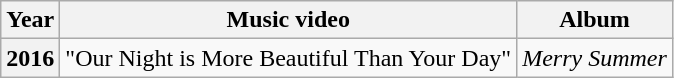<table class="wikitable plainrowheaders" style="text-align:center; table-layout:fixed; margin-right:0">
<tr>
<th scope="col">Year</th>
<th>Music video</th>
<th>Album</th>
</tr>
<tr>
<th scope="row">2016</th>
<td style="text-align:left">"Our Night is More Beautiful Than Your Day"<br></td>
<td><em>Merry Summer</em></td>
</tr>
</table>
